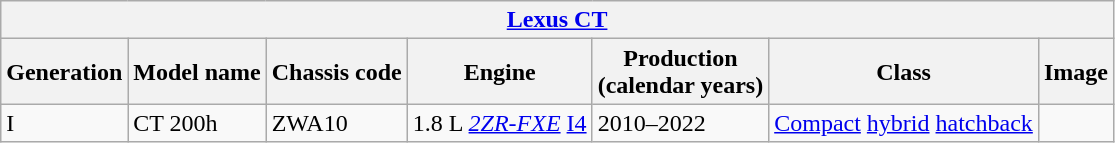<table class="wikitable collapsible" style="font-size:97% style="width:90%; text-align:center">
<tr>
<th colspan=7 align=left><a href='#'>Lexus CT</a></th>
</tr>
<tr>
<th>Generation</th>
<th>Model name</th>
<th>Chassis code</th>
<th>Engine</th>
<th>Production<br>(calendar years)</th>
<th>Class</th>
<th>Image</th>
</tr>
<tr>
<td>I</td>
<td>CT 200h</td>
<td>ZWA10</td>
<td>1.8 L <em><a href='#'>2ZR-FXE</a></em> <a href='#'>I4</a></td>
<td>2010–2022</td>
<td><a href='#'>Compact</a> <a href='#'>hybrid</a> <a href='#'>hatchback</a></td>
<td></td>
</tr>
</table>
